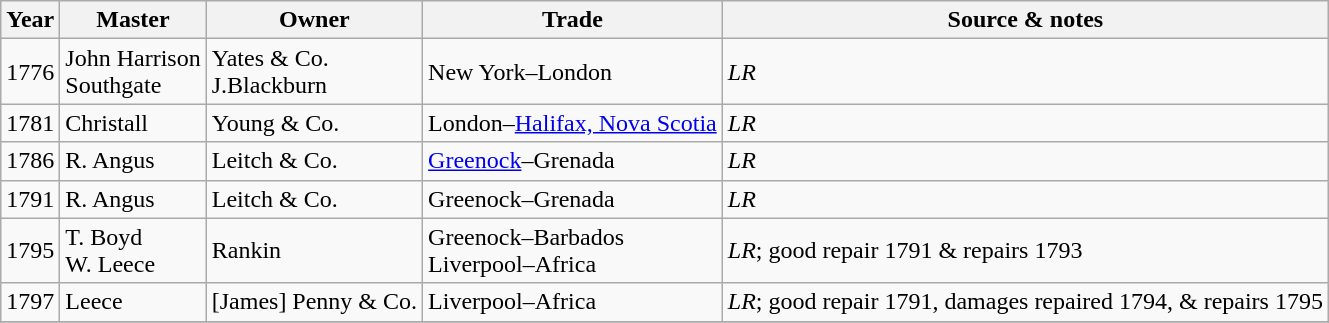<table class=" wikitable">
<tr>
<th>Year</th>
<th>Master</th>
<th>Owner</th>
<th>Trade</th>
<th>Source & notes</th>
</tr>
<tr>
<td>1776</td>
<td>John Harrison<br>Southgate</td>
<td>Yates & Co.<br>J.Blackburn</td>
<td>New York–London</td>
<td><em>LR</em></td>
</tr>
<tr>
<td>1781</td>
<td>Christall</td>
<td>Young & Co.</td>
<td>London–<a href='#'>Halifax, Nova Scotia</a></td>
<td><em>LR</em></td>
</tr>
<tr>
<td>1786</td>
<td>R. Angus</td>
<td>Leitch & Co.</td>
<td><a href='#'>Greenock</a>–Grenada</td>
<td><em>LR</em></td>
</tr>
<tr>
<td>1791</td>
<td>R. Angus</td>
<td>Leitch & Co.</td>
<td>Greenock–Grenada</td>
<td><em>LR</em></td>
</tr>
<tr>
<td>1795</td>
<td>T. Boyd<br>W. Leece</td>
<td>Rankin</td>
<td>Greenock–Barbados<br>Liverpool–Africa</td>
<td><em>LR</em>; good repair 1791 & repairs 1793</td>
</tr>
<tr>
<td>1797</td>
<td>Leece</td>
<td>[James] Penny & Co.</td>
<td>Liverpool–Africa</td>
<td><em>LR</em>; good repair 1791, damages repaired 1794, & repairs 1795</td>
</tr>
<tr>
</tr>
</table>
